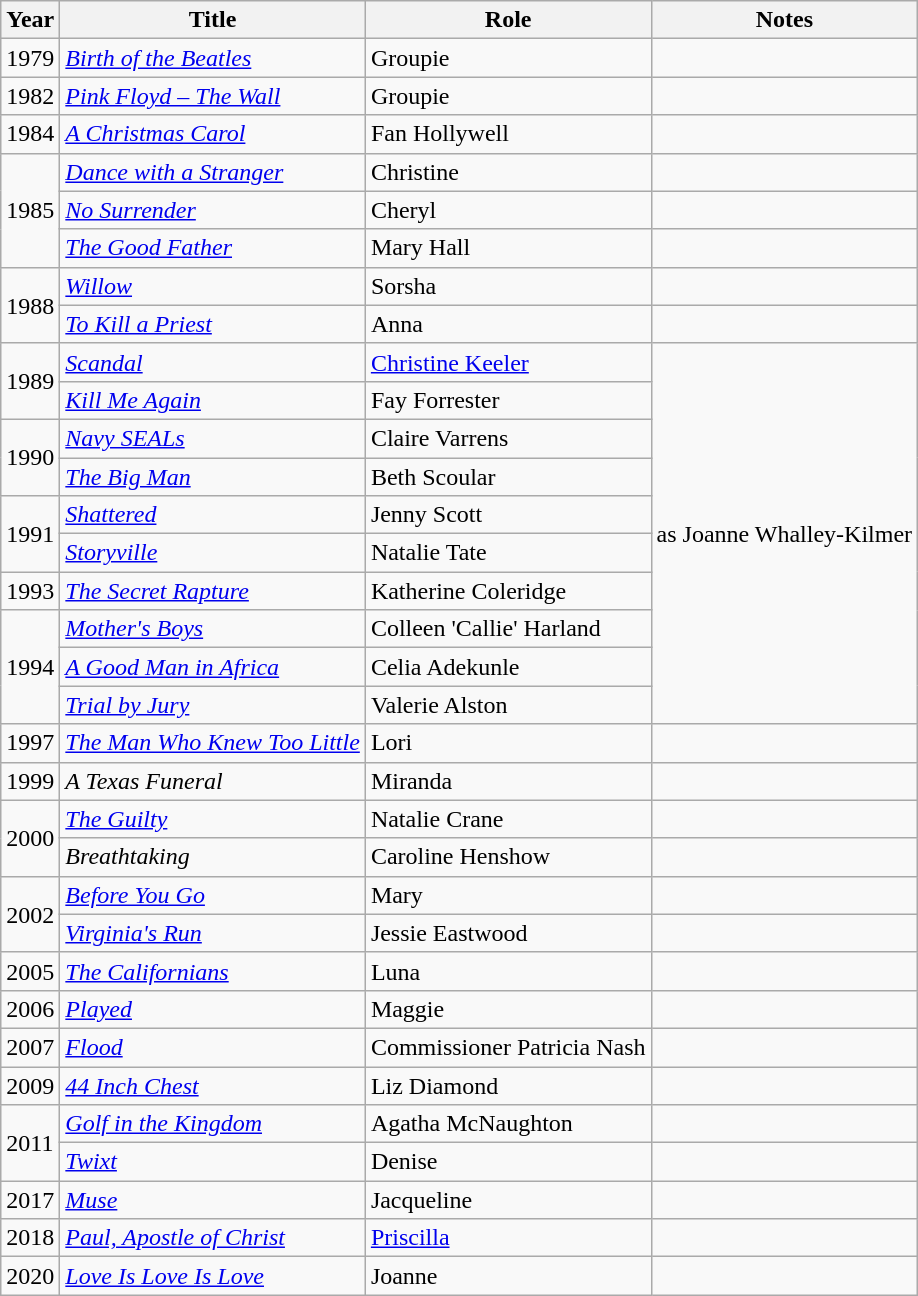<table class="wikitable sortable">
<tr>
<th>Year</th>
<th>Title</th>
<th>Role</th>
<th class="unsortable">Notes</th>
</tr>
<tr>
<td>1979</td>
<td><em><a href='#'>Birth of the Beatles</a></em></td>
<td>Groupie</td>
<td></td>
</tr>
<tr>
<td>1982</td>
<td><em><a href='#'>Pink Floyd – The Wall</a></em></td>
<td>Groupie</td>
<td></td>
</tr>
<tr>
<td>1984</td>
<td><em><a href='#'>A Christmas Carol</a></em></td>
<td>Fan Hollywell</td>
<td></td>
</tr>
<tr>
<td rowspan=3>1985</td>
<td><em><a href='#'>Dance with a Stranger</a></em></td>
<td>Christine</td>
<td></td>
</tr>
<tr>
<td><em><a href='#'>No Surrender</a></em></td>
<td>Cheryl</td>
<td></td>
</tr>
<tr>
<td><em><a href='#'>The Good Father</a></em></td>
<td>Mary Hall</td>
<td></td>
</tr>
<tr>
<td rowspan=2>1988</td>
<td><em><a href='#'>Willow</a></em></td>
<td>Sorsha</td>
<td></td>
</tr>
<tr>
<td><em><a href='#'>To Kill a Priest</a></em></td>
<td>Anna</td>
<td></td>
</tr>
<tr>
<td rowspan=2>1989</td>
<td><em><a href='#'>Scandal</a></em></td>
<td><a href='#'>Christine Keeler</a></td>
<td rowspan=10>as Joanne Whalley-Kilmer</td>
</tr>
<tr>
<td><em><a href='#'>Kill Me Again</a></em></td>
<td>Fay Forrester</td>
</tr>
<tr>
<td rowspan=2>1990</td>
<td><em><a href='#'>Navy SEALs</a></em></td>
<td>Claire Varrens</td>
</tr>
<tr>
<td><em><a href='#'>The Big Man</a></em></td>
<td>Beth Scoular</td>
</tr>
<tr>
<td rowspan=2>1991</td>
<td><em><a href='#'>Shattered</a></em></td>
<td>Jenny Scott</td>
</tr>
<tr>
<td><em><a href='#'>Storyville</a></em></td>
<td>Natalie Tate</td>
</tr>
<tr>
<td>1993</td>
<td><em><a href='#'>The Secret Rapture</a></em></td>
<td>Katherine Coleridge</td>
</tr>
<tr>
<td rowspan=3>1994</td>
<td><em><a href='#'>Mother's Boys</a></em></td>
<td>Colleen 'Callie' Harland</td>
</tr>
<tr>
<td><em><a href='#'>A Good Man in Africa</a></em></td>
<td>Celia Adekunle</td>
</tr>
<tr>
<td><em><a href='#'>Trial by Jury</a></em></td>
<td>Valerie Alston</td>
</tr>
<tr>
<td>1997</td>
<td><em><a href='#'>The Man Who Knew Too Little</a></em></td>
<td>Lori</td>
<td></td>
</tr>
<tr>
<td>1999</td>
<td><em>A Texas Funeral</em></td>
<td>Miranda</td>
<td></td>
</tr>
<tr>
<td rowspan=2>2000</td>
<td><em><a href='#'>The Guilty</a></em></td>
<td>Natalie Crane</td>
<td></td>
</tr>
<tr>
<td><em>Breathtaking</em></td>
<td>Caroline Henshow</td>
<td></td>
</tr>
<tr>
<td rowspan=2>2002</td>
<td><em><a href='#'>Before You Go</a></em></td>
<td>Mary</td>
<td></td>
</tr>
<tr>
<td><em><a href='#'>Virginia's Run</a></em></td>
<td>Jessie Eastwood</td>
<td></td>
</tr>
<tr>
<td>2005</td>
<td><em><a href='#'>The Californians</a></em></td>
<td>Luna</td>
<td></td>
</tr>
<tr>
<td>2006</td>
<td><em><a href='#'>Played</a></em></td>
<td>Maggie</td>
<td></td>
</tr>
<tr>
<td>2007</td>
<td><em><a href='#'>Flood</a></em></td>
<td>Commissioner Patricia Nash</td>
<td></td>
</tr>
<tr>
<td>2009</td>
<td><em><a href='#'>44 Inch Chest</a></em></td>
<td>Liz Diamond</td>
<td></td>
</tr>
<tr>
<td rowspan=2>2011</td>
<td><em><a href='#'>Golf in the Kingdom</a></em></td>
<td>Agatha McNaughton</td>
<td></td>
</tr>
<tr>
<td><em><a href='#'>Twixt</a></em></td>
<td>Denise</td>
<td></td>
</tr>
<tr>
<td>2017</td>
<td><em><a href='#'>Muse</a></em></td>
<td>Jacqueline</td>
<td></td>
</tr>
<tr>
<td>2018</td>
<td><em><a href='#'>Paul, Apostle of Christ</a></em></td>
<td><a href='#'>Priscilla</a></td>
<td></td>
</tr>
<tr>
<td>2020</td>
<td><em><a href='#'>Love Is Love Is Love</a></em></td>
<td>Joanne</td>
<td></td>
</tr>
</table>
